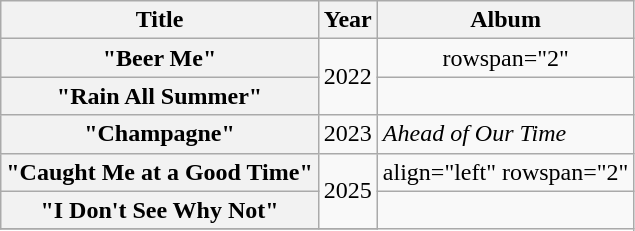<table class="wikitable plainrowheaders" style="text-align:center;">
<tr>
<th scope="col">Title</th>
<th scope="col">Year</th>
<th scope="col">Album</th>
</tr>
<tr>
<th scope="row">"Beer Me"</th>
<td rowspan="2">2022</td>
<td>rowspan="2" </td>
</tr>
<tr>
<th scope="row">"Rain All Summer"</th>
</tr>
<tr>
<th scope="row">"Champagne"</th>
<td>2023</td>
<td align="left"><em>Ahead of Our Time</em></td>
</tr>
<tr>
<th scope="row">"Caught Me at a Good Time"</th>
<td rowspan="2">2025</td>
<td>align="left" rowspan="2" </td>
</tr>
<tr>
<th scope="row">"I Don't See Why Not"</th>
</tr>
<tr>
</tr>
</table>
